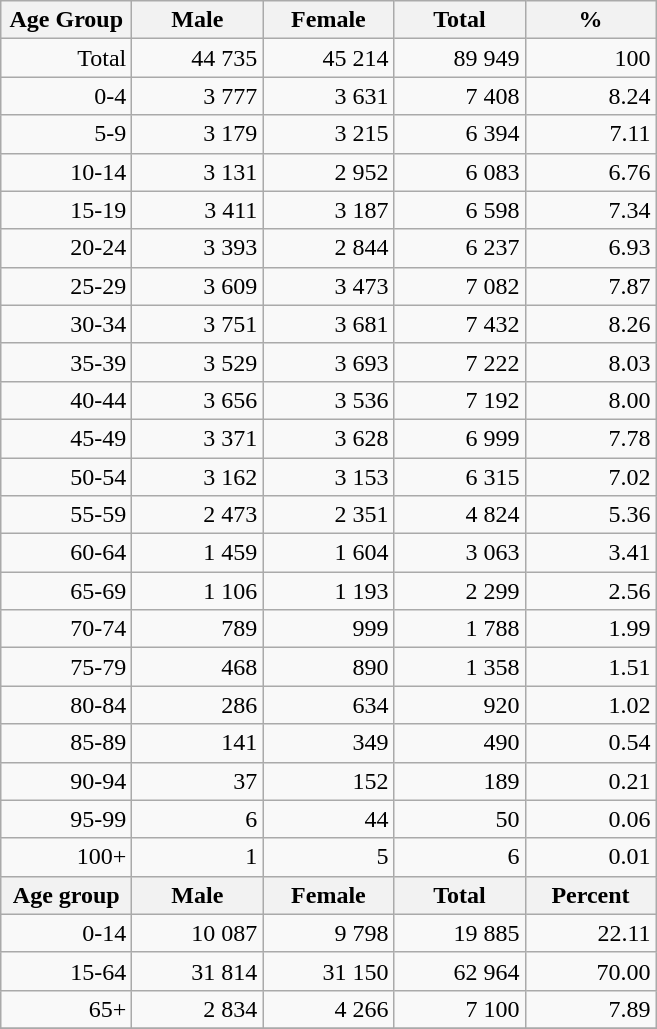<table class="wikitable">
<tr>
<th width="80pt">Age Group</th>
<th width="80pt">Male</th>
<th width="80pt">Female</th>
<th width="80pt">Total</th>
<th width="80pt">%</th>
</tr>
<tr>
<td align="right">Total</td>
<td align="right">44 735</td>
<td align="right">45 214</td>
<td align="right">89 949</td>
<td align="right">100</td>
</tr>
<tr>
<td align="right">0-4</td>
<td align="right">3 777</td>
<td align="right">3 631</td>
<td align="right">7 408</td>
<td align="right">8.24</td>
</tr>
<tr>
<td align="right">5-9</td>
<td align="right">3 179</td>
<td align="right">3 215</td>
<td align="right">6 394</td>
<td align="right">7.11</td>
</tr>
<tr>
<td align="right">10-14</td>
<td align="right">3 131</td>
<td align="right">2 952</td>
<td align="right">6 083</td>
<td align="right">6.76</td>
</tr>
<tr>
<td align="right">15-19</td>
<td align="right">3 411</td>
<td align="right">3 187</td>
<td align="right">6 598</td>
<td align="right">7.34</td>
</tr>
<tr>
<td align="right">20-24</td>
<td align="right">3 393</td>
<td align="right">2 844</td>
<td align="right">6 237</td>
<td align="right">6.93</td>
</tr>
<tr>
<td align="right">25-29</td>
<td align="right">3 609</td>
<td align="right">3 473</td>
<td align="right">7 082</td>
<td align="right">7.87</td>
</tr>
<tr>
<td align="right">30-34</td>
<td align="right">3 751</td>
<td align="right">3 681</td>
<td align="right">7 432</td>
<td align="right">8.26</td>
</tr>
<tr>
<td align="right">35-39</td>
<td align="right">3 529</td>
<td align="right">3 693</td>
<td align="right">7 222</td>
<td align="right">8.03</td>
</tr>
<tr>
<td align="right">40-44</td>
<td align="right">3 656</td>
<td align="right">3 536</td>
<td align="right">7 192</td>
<td align="right">8.00</td>
</tr>
<tr>
<td align="right">45-49</td>
<td align="right">3 371</td>
<td align="right">3 628</td>
<td align="right">6 999</td>
<td align="right">7.78</td>
</tr>
<tr>
<td align="right">50-54</td>
<td align="right">3 162</td>
<td align="right">3 153</td>
<td align="right">6 315</td>
<td align="right">7.02</td>
</tr>
<tr>
<td align="right">55-59</td>
<td align="right">2 473</td>
<td align="right">2 351</td>
<td align="right">4 824</td>
<td align="right">5.36</td>
</tr>
<tr>
<td align="right">60-64</td>
<td align="right">1 459</td>
<td align="right">1 604</td>
<td align="right">3 063</td>
<td align="right">3.41</td>
</tr>
<tr>
<td align="right">65-69</td>
<td align="right">1 106</td>
<td align="right">1 193</td>
<td align="right">2 299</td>
<td align="right">2.56</td>
</tr>
<tr>
<td align="right">70-74</td>
<td align="right">789</td>
<td align="right">999</td>
<td align="right">1 788</td>
<td align="right">1.99</td>
</tr>
<tr>
<td align="right">75-79</td>
<td align="right">468</td>
<td align="right">890</td>
<td align="right">1 358</td>
<td align="right">1.51</td>
</tr>
<tr>
<td align="right">80-84</td>
<td align="right">286</td>
<td align="right">634</td>
<td align="right">920</td>
<td align="right">1.02</td>
</tr>
<tr>
<td align="right">85-89</td>
<td align="right">141</td>
<td align="right">349</td>
<td align="right">490</td>
<td align="right">0.54</td>
</tr>
<tr>
<td align="right">90-94</td>
<td align="right">37</td>
<td align="right">152</td>
<td align="right">189</td>
<td align="right">0.21</td>
</tr>
<tr>
<td align="right">95-99</td>
<td align="right">6</td>
<td align="right">44</td>
<td align="right">50</td>
<td align="right">0.06</td>
</tr>
<tr>
<td align="right">100+</td>
<td align="right">1</td>
<td align="right">5</td>
<td align="right">6</td>
<td align="right">0.01</td>
</tr>
<tr>
<th width="50">Age group</th>
<th width="80pt">Male</th>
<th width="80">Female</th>
<th width="80">Total</th>
<th width="50">Percent</th>
</tr>
<tr>
<td align="right">0-14</td>
<td align="right">10 087</td>
<td align="right">9 798</td>
<td align="right">19 885</td>
<td align="right">22.11</td>
</tr>
<tr>
<td align="right">15-64</td>
<td align="right">31 814</td>
<td align="right">31 150</td>
<td align="right">62 964</td>
<td align="right">70.00</td>
</tr>
<tr>
<td align="right">65+</td>
<td align="right">2 834</td>
<td align="right">4 266</td>
<td align="right">7 100</td>
<td align="right">7.89</td>
</tr>
<tr>
</tr>
</table>
